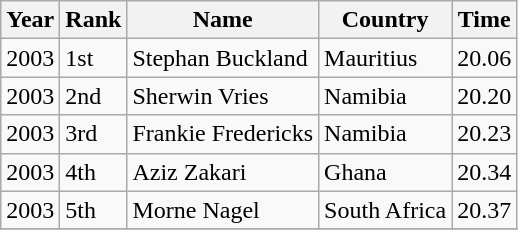<table class="wikitable">
<tr>
<th>Year</th>
<th>Rank</th>
<th>Name</th>
<th>Country</th>
<th>Time</th>
</tr>
<tr>
<td>2003</td>
<td>1st</td>
<td>Stephan Buckland</td>
<td>Mauritius</td>
<td>20.06</td>
</tr>
<tr>
<td>2003</td>
<td>2nd</td>
<td>Sherwin Vries</td>
<td>Namibia</td>
<td>20.20</td>
</tr>
<tr>
<td>2003</td>
<td>3rd</td>
<td>Frankie Fredericks</td>
<td>Namibia</td>
<td>20.23</td>
</tr>
<tr>
<td>2003</td>
<td>4th</td>
<td>Aziz Zakari</td>
<td>Ghana</td>
<td>20.34</td>
</tr>
<tr>
<td>2003</td>
<td>5th</td>
<td>Morne Nagel</td>
<td>South Africa</td>
<td>20.37</td>
</tr>
<tr>
</tr>
</table>
